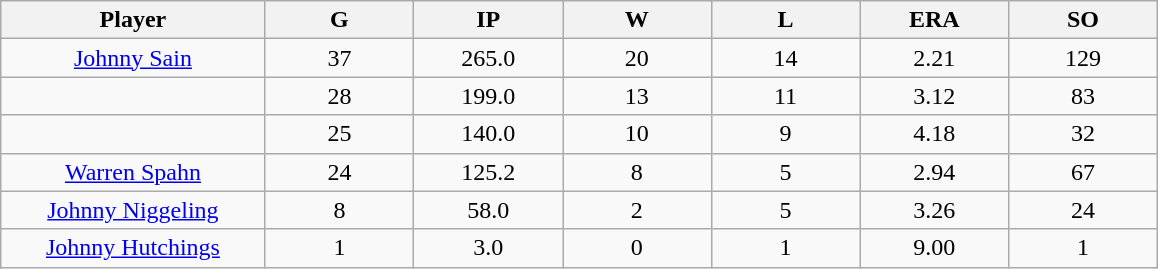<table class="wikitable sortable">
<tr>
<th bgcolor="#DDDDFF" width="16%">Player</th>
<th bgcolor="#DDDDFF" width="9%">G</th>
<th bgcolor="#DDDDFF" width="9%">IP</th>
<th bgcolor="#DDDDFF" width="9%">W</th>
<th bgcolor="#DDDDFF" width="9%">L</th>
<th bgcolor="#DDDDFF" width="9%">ERA</th>
<th bgcolor="#DDDDFF" width="9%">SO</th>
</tr>
<tr align="center">
<td><a href='#'>Johnny Sain</a></td>
<td>37</td>
<td>265.0</td>
<td>20</td>
<td>14</td>
<td>2.21</td>
<td>129</td>
</tr>
<tr align="center">
<td></td>
<td>28</td>
<td>199.0</td>
<td>13</td>
<td>11</td>
<td>3.12</td>
<td>83</td>
</tr>
<tr align="center">
<td></td>
<td>25</td>
<td>140.0</td>
<td>10</td>
<td>9</td>
<td>4.18</td>
<td>32</td>
</tr>
<tr align="center">
<td><a href='#'>Warren Spahn</a></td>
<td>24</td>
<td>125.2</td>
<td>8</td>
<td>5</td>
<td>2.94</td>
<td>67</td>
</tr>
<tr align="center">
<td><a href='#'>Johnny Niggeling</a></td>
<td>8</td>
<td>58.0</td>
<td>2</td>
<td>5</td>
<td>3.26</td>
<td>24</td>
</tr>
<tr align="center">
<td><a href='#'>Johnny Hutchings</a></td>
<td>1</td>
<td>3.0</td>
<td>0</td>
<td>1</td>
<td>9.00</td>
<td>1</td>
</tr>
</table>
